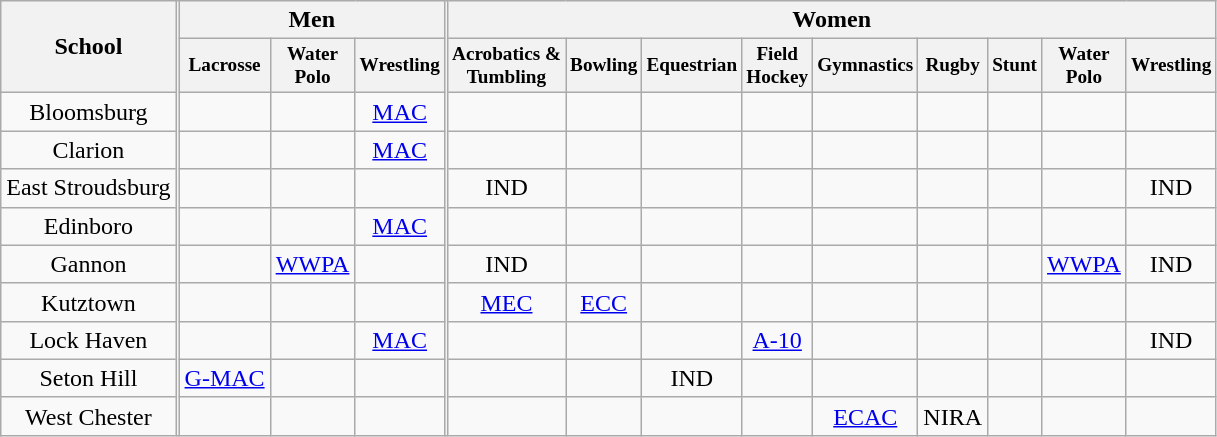<table class="wikitable" style="text-align:center">
<tr>
<th rowspan=2>School</th>
<th rowspan=13  style="width:1px;; padding:0;"></th>
<th colspan=3>Men</th>
<th rowspan=13  style="width:1px;; padding:0;"></th>
<th colspan=9>Women</th>
</tr>
<tr>
<th style="font-size:80%;">Lacrosse</th>
<th style="font-size:80%;">Water<br>Polo</th>
<th style="font-size:80%;">Wrestling</th>
<th style="font-size:80%;">Acrobatics &<br>Tumbling</th>
<th style="font-size:80%;">Bowling</th>
<th style="font-size:80%;">Equestrian</th>
<th style="font-size:80%;">Field<br>Hockey</th>
<th style="font-size:80%;">Gymnastics</th>
<th style="font-size:80%;">Rugby</th>
<th style="font-size:80%;">Stunt</th>
<th style="font-size:80%;">Water<br>Polo</th>
<th style="font-size:80%;">Wrestling</th>
</tr>
<tr>
<td>Bloomsburg</td>
<td></td>
<td></td>
<td><a href='#'>MAC</a></td>
<td></td>
<td></td>
<td></td>
<td></td>
<td></td>
<td></td>
<td></td>
<td></td>
<td></td>
</tr>
<tr>
<td>Clarion</td>
<td></td>
<td></td>
<td><a href='#'>MAC</a></td>
<td></td>
<td></td>
<td></td>
<td></td>
<td></td>
<td></td>
<td></td>
<td></td>
<td></td>
</tr>
<tr>
<td>East Stroudsburg</td>
<td></td>
<td></td>
<td></td>
<td>IND</td>
<td></td>
<td></td>
<td></td>
<td></td>
<td></td>
<td></td>
<td></td>
<td>IND</td>
</tr>
<tr>
<td>Edinboro</td>
<td></td>
<td></td>
<td><a href='#'>MAC</a></td>
<td></td>
<td></td>
<td></td>
<td></td>
<td></td>
<td></td>
<td></td>
<td></td>
<td></td>
</tr>
<tr>
<td>Gannon</td>
<td></td>
<td><a href='#'>WWPA</a></td>
<td></td>
<td>IND</td>
<td></td>
<td></td>
<td></td>
<td></td>
<td></td>
<td></td>
<td><a href='#'>WWPA</a></td>
<td>IND</td>
</tr>
<tr>
<td>Kutztown</td>
<td></td>
<td></td>
<td></td>
<td><a href='#'>MEC</a></td>
<td><a href='#'>ECC</a></td>
<td></td>
<td></td>
<td></td>
<td></td>
<td></td>
<td></td>
<td></td>
</tr>
<tr>
<td>Lock Haven</td>
<td></td>
<td></td>
<td><a href='#'>MAC</a></td>
<td></td>
<td></td>
<td></td>
<td><a href='#'>A-10</a></td>
<td></td>
<td></td>
<td></td>
<td></td>
<td>IND</td>
</tr>
<tr>
<td>Seton Hill</td>
<td><a href='#'>G-MAC</a></td>
<td></td>
<td></td>
<td></td>
<td></td>
<td>IND</td>
<td></td>
<td></td>
<td></td>
<td></td>
<td></td>
<td></td>
</tr>
<tr>
<td>West Chester</td>
<td></td>
<td></td>
<td></td>
<td></td>
<td></td>
<td></td>
<td></td>
<td><a href='#'>ECAC</a></td>
<td>NIRA</td>
<td></td>
<td></td>
<td></td>
</tr>
</table>
